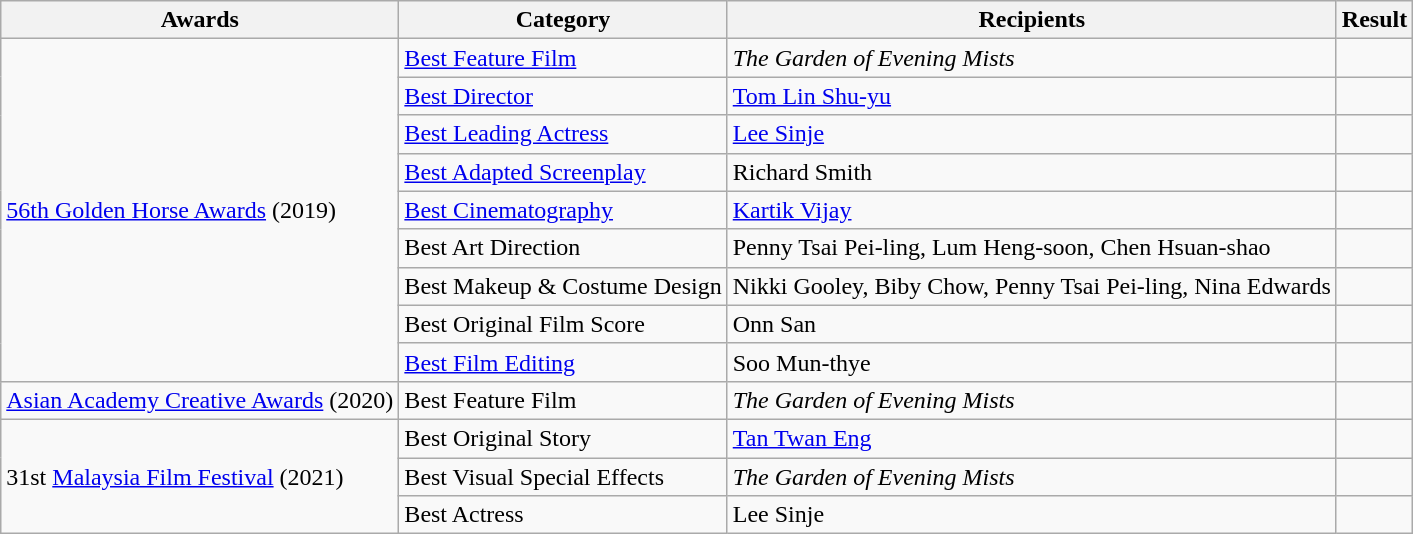<table class="wikitable">
<tr>
<th>Awards</th>
<th>Category</th>
<th>Recipients</th>
<th>Result</th>
</tr>
<tr>
<td rowspan="9"><a href='#'>56th Golden Horse Awards</a> (2019)</td>
<td><a href='#'>Best Feature Film</a></td>
<td><em>The Garden of Evening Mists</em></td>
<td></td>
</tr>
<tr>
<td><a href='#'>Best Director</a></td>
<td><a href='#'>Tom Lin Shu-yu</a></td>
<td></td>
</tr>
<tr>
<td><a href='#'>Best Leading Actress</a></td>
<td><a href='#'>Lee Sinje</a></td>
<td></td>
</tr>
<tr>
<td><a href='#'>Best Adapted Screenplay</a></td>
<td>Richard Smith</td>
<td></td>
</tr>
<tr>
<td><a href='#'>Best Cinematography</a></td>
<td><a href='#'>Kartik Vijay</a></td>
<td></td>
</tr>
<tr>
<td>Best Art Direction</td>
<td>Penny Tsai Pei-ling, Lum Heng-soon, Chen Hsuan-shao</td>
<td></td>
</tr>
<tr>
<td>Best Makeup & Costume Design</td>
<td>Nikki Gooley, Biby Chow, Penny Tsai Pei-ling, Nina Edwards</td>
<td></td>
</tr>
<tr>
<td>Best Original Film Score</td>
<td>Onn San</td>
<td></td>
</tr>
<tr>
<td><a href='#'>Best Film Editing</a></td>
<td>Soo Mun-thye</td>
<td></td>
</tr>
<tr>
<td><a href='#'>Asian Academy Creative Awards</a> (2020)</td>
<td>Best Feature Film</td>
<td><em>The Garden of Evening Mists</em></td>
<td></td>
</tr>
<tr>
<td rowspan="3">31st <a href='#'>Malaysia Film Festival</a> (2021)</td>
<td>Best Original Story</td>
<td><a href='#'>Tan Twan Eng</a></td>
<td></td>
</tr>
<tr>
<td>Best Visual Special Effects</td>
<td><em>The Garden of Evening Mists</em></td>
<td></td>
</tr>
<tr>
<td>Best Actress</td>
<td>Lee Sinje</td>
<td></td>
</tr>
</table>
